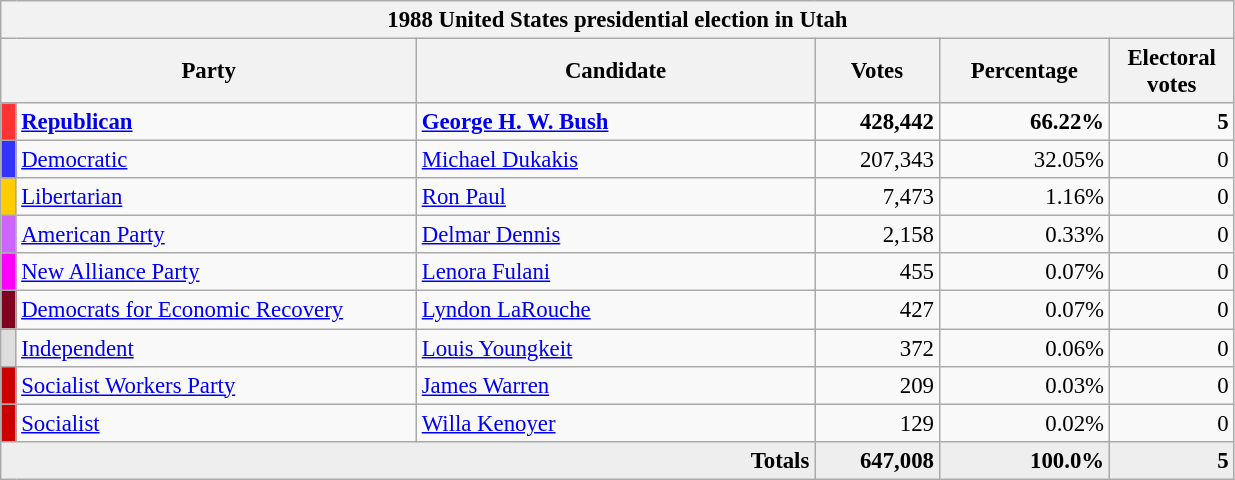<table class="wikitable" style="font-size: 95%;">
<tr>
<th colspan="6">1988 United States presidential election in Utah</th>
</tr>
<tr>
<th colspan="2" style="width: 15em">Party</th>
<th style="width: 17em">Candidate</th>
<th style="width: 5em">Votes</th>
<th style="width: 7em">Percentage</th>
<th style="width: 5em">Electoral votes</th>
</tr>
<tr>
<th style="background:#f33; width:3px;"></th>
<td style="width: 260px"><strong><a href='#'>Republican</a></strong></td>
<td><strong><a href='#'>George H. W. Bush</a></strong></td>
<td style="text-align:right;"><strong>428,442</strong></td>
<td style="text-align:right;"><strong>66.22%</strong></td>
<td style="text-align:right;"><strong>5</strong></td>
</tr>
<tr>
<th style="background:#33f; width:3px;"></th>
<td style="width: 260px"><a href='#'>Democratic</a></td>
<td><a href='#'>Michael Dukakis</a></td>
<td style="text-align:right;">207,343</td>
<td style="text-align:right;">32.05%</td>
<td style="text-align:right;">0</td>
</tr>
<tr>
<th style="background:#FFCC00; width:3px;"></th>
<td style="width: 260px"><a href='#'>Libertarian</a></td>
<td><a href='#'>Ron Paul</a></td>
<td style="text-align:right;">7,473</td>
<td style="text-align:right;">1.16%</td>
<td style="text-align:right;">0</td>
</tr>
<tr>
<th style="background:#CC66FF; width:3px;"></th>
<td style="width: 260px"><a href='#'>American Party</a></td>
<td><a href='#'>Delmar Dennis</a></td>
<td style="text-align:right;">2,158</td>
<td style="text-align:right;">0.33%</td>
<td style="text-align:right;">0</td>
</tr>
<tr>
<th style="background:#FF00FF; width:3px;"></th>
<td style="width: 260px"><a href='#'>New Alliance Party</a></td>
<td><a href='#'>Lenora Fulani</a></td>
<td style="text-align:right;">455</td>
<td style="text-align:right;">0.07%</td>
<td style="text-align:right;">0</td>
</tr>
<tr>
<th style="background:#800020; width:3px;"></th>
<td style="width: 260px"><a href='#'>Democrats for Economic Recovery</a></td>
<td><a href='#'>Lyndon LaRouche</a></td>
<td style="text-align:right;">427</td>
<td style="text-align:right;">0.07%</td>
<td style="text-align:right;">0</td>
</tr>
<tr>
<th style="background:#DDDDDD; width:3px;"></th>
<td style="width: 260px"><a href='#'>Independent</a></td>
<td><a href='#'>Louis Youngkeit</a></td>
<td style="text-align:right;">372</td>
<td style="text-align:right;">0.06%</td>
<td style="text-align:right;">0</td>
</tr>
<tr>
<th style="background:#c00; width:3px;"></th>
<td style="width: 260px"><a href='#'>Socialist Workers Party</a></td>
<td><a href='#'>James Warren</a></td>
<td style="text-align:right;">209</td>
<td style="text-align:right;">0.03%</td>
<td style="text-align:right;">0</td>
</tr>
<tr>
<th style="background:#c00; width:3px;"></th>
<td style="width: 130px"><a href='#'>Socialist</a></td>
<td><a href='#'>Willa Kenoyer</a></td>
<td style="text-align:right;">129</td>
<td style="text-align:right;">0.02%</td>
<td style="text-align:right;">0</td>
</tr>
<tr style="background:#eee; text-align:right;">
<td colspan="3"><strong>Totals</strong></td>
<td><strong>647,008</strong></td>
<td><strong>100.0%</strong></td>
<td><strong>5</strong></td>
</tr>
</table>
